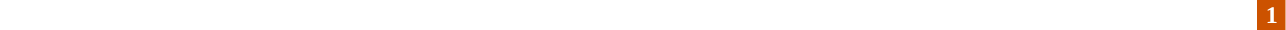<table style="width:80%; text-align:center;">
<tr style="color:white;">
<td style="background:"><strong>32</strong></td>
<td style="background:"><strong>12</strong></td>
<td style="background:"><strong>7</strong></td>
<td style="background:"><strong>1</strong></td>
<td style="background:#cc5200; width:1.89%;"><strong>1</strong></td>
</tr>
<tr>
<td></td>
<td></td>
<td></td>
<td></td>
<td></td>
</tr>
</table>
